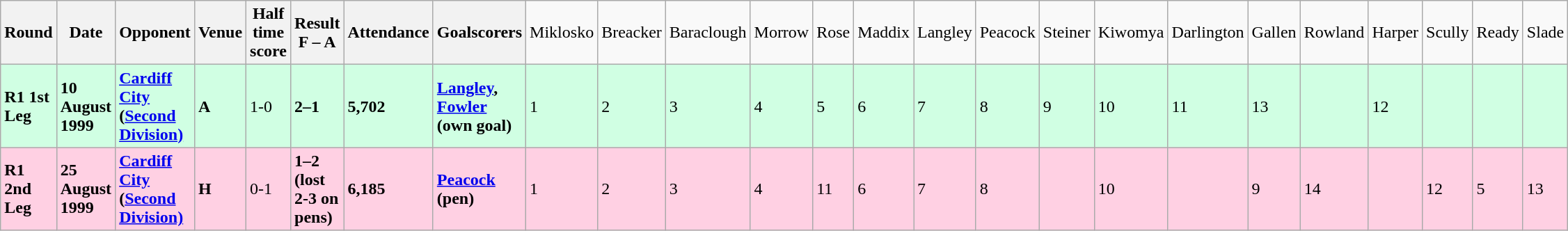<table class="wikitable">
<tr>
<th><strong>Round</strong></th>
<th><strong>Date</strong></th>
<th><strong>Opponent</strong></th>
<th><strong>Venue</strong></th>
<th><strong>Half time score</strong></th>
<th><strong>Result</strong><br><strong>F – A</strong></th>
<th><strong>Attendance</strong></th>
<th><strong>Goalscorers</strong></th>
<td>Miklosko</td>
<td>Breacker</td>
<td>Baraclough</td>
<td>Morrow</td>
<td>Rose</td>
<td>Maddix</td>
<td>Langley</td>
<td>Peacock</td>
<td>Steiner</td>
<td>Kiwomya</td>
<td>Darlington</td>
<td>Gallen</td>
<td>Rowland</td>
<td>Harper</td>
<td>Scully</td>
<td>Ready</td>
<td>Slade</td>
</tr>
<tr style="background-color: #d0ffe3;">
<td><strong>R1 1st Leg</strong></td>
<td><strong>10 August 1999</strong></td>
<td><strong><a href='#'>Cardiff City</a> (<a href='#'>Second Division)</a></strong></td>
<td><strong>A</strong></td>
<td>1-0</td>
<td><strong>2–1</strong></td>
<td><strong>5,702</strong></td>
<td><strong><a href='#'>Langley</a>, <a href='#'>Fowler</a> (own goal)</strong></td>
<td>1</td>
<td>2</td>
<td>3</td>
<td>4</td>
<td>5</td>
<td>6</td>
<td>7</td>
<td>8</td>
<td>9</td>
<td>10</td>
<td>11</td>
<td>13</td>
<td></td>
<td>12</td>
<td></td>
<td></td>
<td></td>
</tr>
<tr style="background-color: #ffd0e3;">
<td><strong>R1 2nd Leg</strong></td>
<td><strong>25 August 1999</strong></td>
<td><strong><a href='#'>Cardiff City</a> (<a href='#'>Second Division)</a></strong></td>
<td><strong>H</strong></td>
<td>0-1</td>
<td><strong>1–2 (lost 2-3 on pens)</strong></td>
<td><strong>6,185</strong></td>
<td><strong><a href='#'>Peacock</a> (pen)</strong></td>
<td>1</td>
<td>2</td>
<td>3</td>
<td>4</td>
<td>11</td>
<td>6</td>
<td>7</td>
<td>8</td>
<td></td>
<td>10</td>
<td></td>
<td>9</td>
<td>14</td>
<td></td>
<td>12</td>
<td>5</td>
<td>13</td>
</tr>
</table>
